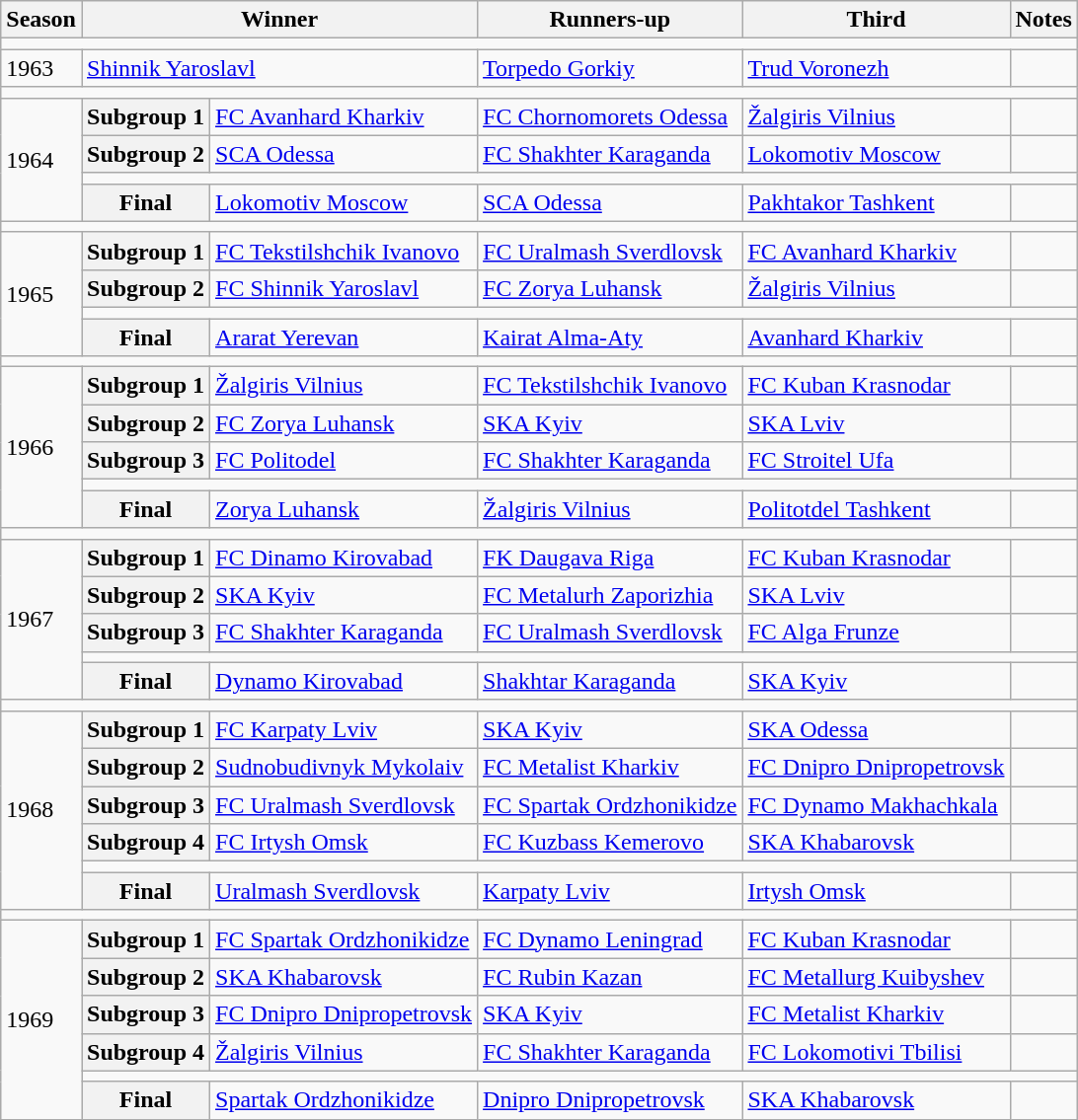<table class="wikitable">
<tr>
<th>Season</th>
<th colspan=2>Winner</th>
<th>Runners-up</th>
<th>Third</th>
<th>Notes</th>
</tr>
<tr>
<td colspan=6 style="border:1px black;"></td>
</tr>
<tr>
<td>1963</td>
<td colspan=2><a href='#'>Shinnik Yaroslavl</a></td>
<td><a href='#'>Torpedo Gorkiy</a></td>
<td><a href='#'>Trud Voronezh</a></td>
<td></td>
</tr>
<tr>
<td colspan=6 style="border:1px black;"></td>
</tr>
<tr>
<td rowspan=4>1964</td>
<th>Subgroup 1</th>
<td><a href='#'>FC Avanhard Kharkiv</a></td>
<td><a href='#'>FC Chornomorets Odessa</a></td>
<td><a href='#'>Žalgiris Vilnius</a></td>
<td></td>
</tr>
<tr>
<th>Subgroup 2</th>
<td><a href='#'>SCA Odessa</a></td>
<td><a href='#'>FC Shakhter Karaganda</a></td>
<td><a href='#'>Lokomotiv Moscow</a></td>
<td></td>
</tr>
<tr>
<td colspan=5 style="border:1px black;"></td>
</tr>
<tr>
<th>Final</th>
<td><a href='#'>Lokomotiv Moscow</a></td>
<td><a href='#'>SCA Odessa</a></td>
<td><a href='#'>Pakhtakor Tashkent</a></td>
<td></td>
</tr>
<tr>
<td colspan=6 style="border:1px black;"></td>
</tr>
<tr>
<td rowspan=4>1965</td>
<th>Subgroup 1</th>
<td><a href='#'>FC Tekstilshchik Ivanovo</a></td>
<td><a href='#'>FC Uralmash Sverdlovsk</a></td>
<td><a href='#'>FC Avanhard Kharkiv</a></td>
<td></td>
</tr>
<tr>
<th>Subgroup 2</th>
<td><a href='#'>FC Shinnik Yaroslavl</a></td>
<td><a href='#'>FC Zorya Luhansk</a></td>
<td><a href='#'>Žalgiris Vilnius</a></td>
<td></td>
</tr>
<tr>
<td colspan=5 style="border:1px black;"></td>
</tr>
<tr>
<th>Final</th>
<td><a href='#'>Ararat Yerevan</a></td>
<td><a href='#'>Kairat Alma-Aty</a></td>
<td><a href='#'>Avanhard Kharkiv</a></td>
<td></td>
</tr>
<tr>
<td colspan=6 style="border:1px black;"></td>
</tr>
<tr>
<td rowspan=5>1966</td>
<th>Subgroup 1</th>
<td><a href='#'>Žalgiris Vilnius</a></td>
<td><a href='#'>FC Tekstilshchik Ivanovo</a></td>
<td><a href='#'>FC Kuban Krasnodar</a></td>
<td></td>
</tr>
<tr>
<th>Subgroup 2</th>
<td><a href='#'>FC Zorya Luhansk</a></td>
<td><a href='#'>SKA Kyiv</a></td>
<td><a href='#'>SKA Lviv</a></td>
<td></td>
</tr>
<tr>
<th>Subgroup 3</th>
<td><a href='#'>FC Politodel</a></td>
<td><a href='#'>FC Shakhter Karaganda</a></td>
<td><a href='#'>FC Stroitel Ufa</a></td>
<td></td>
</tr>
<tr>
<td colspan=5 style="border:1px black;"></td>
</tr>
<tr>
<th>Final</th>
<td><a href='#'>Zorya Luhansk</a></td>
<td><a href='#'>Žalgiris Vilnius</a></td>
<td><a href='#'>Politotdel Tashkent</a></td>
<td></td>
</tr>
<tr>
<td colspan=6 style="border:1px black;"></td>
</tr>
<tr>
<td rowspan=5>1967</td>
<th>Subgroup 1</th>
<td><a href='#'>FC Dinamo Kirovabad</a></td>
<td><a href='#'>FK Daugava Riga</a></td>
<td><a href='#'>FC Kuban Krasnodar</a></td>
<td></td>
</tr>
<tr>
<th>Subgroup 2</th>
<td><a href='#'>SKA Kyiv</a></td>
<td><a href='#'>FC Metalurh Zaporizhia</a></td>
<td><a href='#'>SKA Lviv</a></td>
<td></td>
</tr>
<tr>
<th>Subgroup 3</th>
<td><a href='#'>FC Shakhter Karaganda</a></td>
<td><a href='#'>FC Uralmash Sverdlovsk</a></td>
<td><a href='#'>FC Alga Frunze</a></td>
<td></td>
</tr>
<tr>
<td colspan=5 style="border:1px black;"></td>
</tr>
<tr>
<th>Final</th>
<td><a href='#'>Dynamo Kirovabad</a></td>
<td><a href='#'>Shakhtar Karaganda</a></td>
<td><a href='#'>SKA Kyiv</a></td>
<td></td>
</tr>
<tr>
<td colspan=6 style="border:1px black;"></td>
</tr>
<tr>
<td rowspan=6>1968</td>
<th>Subgroup 1</th>
<td><a href='#'>FC Karpaty Lviv</a></td>
<td><a href='#'>SKA Kyiv</a></td>
<td><a href='#'>SKA Odessa</a></td>
<td></td>
</tr>
<tr>
<th>Subgroup 2</th>
<td><a href='#'>Sudnobudivnyk Mykolaiv</a></td>
<td><a href='#'>FC Metalist Kharkiv</a></td>
<td><a href='#'>FC Dnipro Dnipropetrovsk</a></td>
<td></td>
</tr>
<tr>
<th>Subgroup 3</th>
<td><a href='#'>FC Uralmash Sverdlovsk</a></td>
<td><a href='#'>FC Spartak Ordzhonikidze</a></td>
<td><a href='#'>FC Dynamo Makhachkala</a></td>
<td></td>
</tr>
<tr>
<th>Subgroup 4</th>
<td><a href='#'>FC Irtysh Omsk</a></td>
<td><a href='#'>FC Kuzbass Kemerovo</a></td>
<td><a href='#'>SKA Khabarovsk</a></td>
<td></td>
</tr>
<tr>
<td colspan=5 style="border:1px black;"></td>
</tr>
<tr>
<th>Final</th>
<td><a href='#'>Uralmash Sverdlovsk</a></td>
<td><a href='#'>Karpaty Lviv</a></td>
<td><a href='#'>Irtysh Omsk</a></td>
<td></td>
</tr>
<tr>
<td colspan=6 style="border:1px black;"></td>
</tr>
<tr>
<td rowspan=6>1969</td>
<th>Subgroup 1</th>
<td><a href='#'>FC Spartak Ordzhonikidze</a></td>
<td><a href='#'>FC Dynamo Leningrad</a></td>
<td><a href='#'>FC Kuban Krasnodar</a></td>
<td></td>
</tr>
<tr>
<th>Subgroup 2</th>
<td><a href='#'>SKA Khabarovsk</a></td>
<td><a href='#'>FC Rubin Kazan</a></td>
<td><a href='#'>FC Metallurg Kuibyshev</a></td>
<td></td>
</tr>
<tr>
<th>Subgroup 3</th>
<td><a href='#'>FC Dnipro Dnipropetrovsk</a></td>
<td><a href='#'>SKA Kyiv</a></td>
<td><a href='#'>FC Metalist Kharkiv</a></td>
<td></td>
</tr>
<tr>
<th>Subgroup 4</th>
<td><a href='#'>Žalgiris Vilnius</a></td>
<td><a href='#'>FC Shakhter Karaganda</a></td>
<td><a href='#'>FC Lokomotivi Tbilisi</a></td>
<td></td>
</tr>
<tr>
<td colspan=5 style="border:1px black;"></td>
</tr>
<tr>
<th>Final</th>
<td><a href='#'>Spartak Ordzhonikidze</a></td>
<td><a href='#'>Dnipro Dnipropetrovsk</a></td>
<td><a href='#'>SKA Khabarovsk</a></td>
<td></td>
</tr>
</table>
